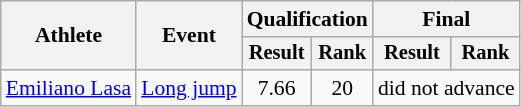<table class=wikitable style=font-size:90%>
<tr>
<th rowspan=2>Athlete</th>
<th rowspan=2>Event</th>
<th colspan=2>Qualification</th>
<th colspan=2>Final</th>
</tr>
<tr style=font-size:95%>
<th>Result</th>
<th>Rank</th>
<th>Result</th>
<th>Rank</th>
</tr>
<tr align=center>
<td align=left><a href='#'>Emiliano Lasa</a></td>
<td align=left><a href='#'>Long jump</a></td>
<td>7.66</td>
<td>20</td>
<td colspan=2>did not advance</td>
</tr>
</table>
